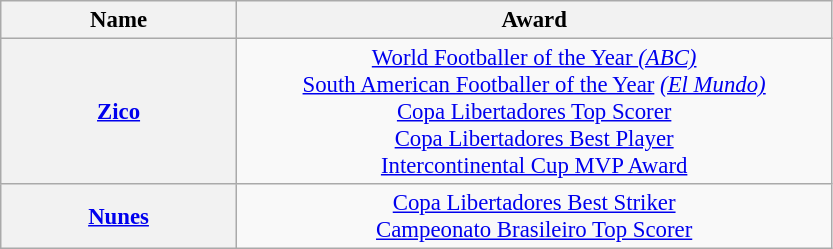<table class="wikitable" style="font-size: 95%; text-align: center;">
<tr>
<th width="150">Name</th>
<th width="390">Award</th>
</tr>
<tr>
<th rowspan="1"> <a href='#'>Zico</a></th>
<td><a href='#'>World Footballer of the Year <em>(ABC)</em></a><br><a href='#'>South American Footballer of the Year</a> <em><a href='#'>(El Mundo)</a></em><br><a href='#'>Copa Libertadores Top Scorer</a><br><a href='#'>Copa Libertadores Best Player</a><br><a href='#'>Intercontinental Cup MVP Award</a></td>
</tr>
<tr>
<th> <a href='#'>Nunes</a></th>
<td><a href='#'>Copa Libertadores Best Striker</a><br><a href='#'>Campeonato Brasileiro Top Scorer</a></td>
</tr>
</table>
